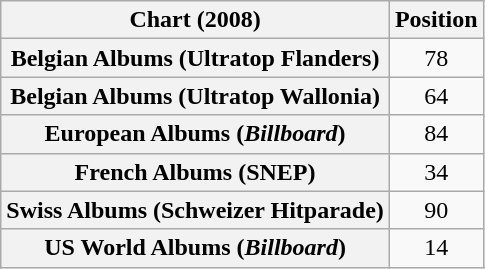<table class="wikitable sortable plainrowheaders" style="text-align:center">
<tr>
<th scope="col">Chart (2008)</th>
<th scope="col">Position</th>
</tr>
<tr>
<th scope="row">Belgian Albums (Ultratop Flanders)</th>
<td>78</td>
</tr>
<tr>
<th scope="row">Belgian Albums (Ultratop Wallonia)</th>
<td>64</td>
</tr>
<tr>
<th scope="row">European Albums (<em>Billboard</em>)</th>
<td>84</td>
</tr>
<tr>
<th scope="row">French Albums (SNEP)</th>
<td>34</td>
</tr>
<tr>
<th scope="row">Swiss Albums (Schweizer Hitparade)</th>
<td>90</td>
</tr>
<tr>
<th scope="row">US World Albums (<em>Billboard</em>)</th>
<td>14</td>
</tr>
</table>
